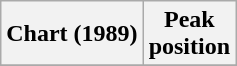<table class="wikitable sortable">
<tr>
<th align="left">Chart (1989)</th>
<th align="center">Peak<br>position</th>
</tr>
<tr>
</tr>
</table>
